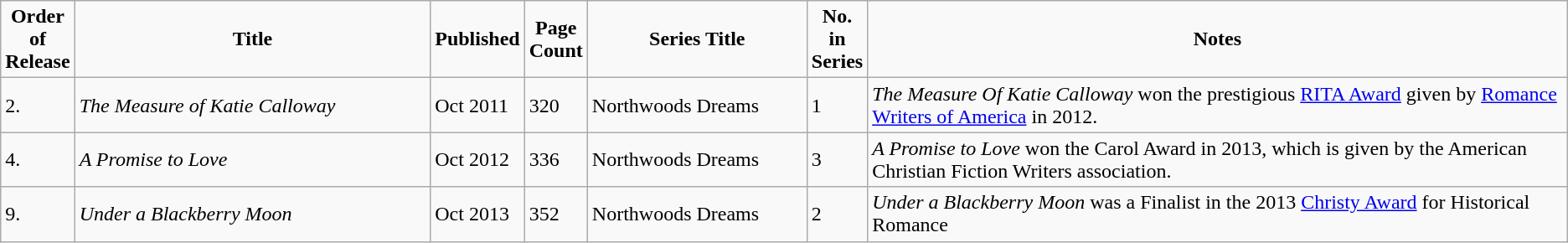<table class="wikitable">
<tr valign="middle" align="center">
<td style="width:2.5%;"><strong>Order of Release</strong></td>
<td style="width:25%; "><strong>Title</strong></td>
<td style="width:2.5%;"><strong>Published</strong></td>
<td style="width:2.5%; "><strong>Page Count</strong></td>
<td style="width:15%; "><strong>Series Title</strong></td>
<td style="width:2.5%; "><strong>No. in Series</strong></td>
<td style="width:50%;"><strong>Notes</strong></td>
</tr>
<tr>
<td>2.</td>
<td><em>The Measure of Katie Calloway</em></td>
<td>Oct 2011</td>
<td>320</td>
<td>Northwoods Dreams</td>
<td>1</td>
<td><em>The Measure Of Katie Calloway</em> won the prestigious <a href='#'>RITA Award</a> given by <a href='#'>Romance Writers of America</a> in 2012.</td>
</tr>
<tr>
<td>4.</td>
<td><em>A Promise to Love</em></td>
<td>Oct 2012</td>
<td>336</td>
<td>Northwoods Dreams</td>
<td>3</td>
<td><em>A Promise to Love</em> won the Carol Award in 2013, which is given by the American Christian Fiction Writers association.</td>
</tr>
<tr>
<td>9.</td>
<td><em>Under a Blackberry Moon</em></td>
<td>Oct 2013</td>
<td>352</td>
<td>Northwoods Dreams</td>
<td>2</td>
<td><em>Under a Blackberry Moon</em> was a Finalist in the 2013 <a href='#'>Christy Award</a> for Historical Romance</td>
</tr>
</table>
